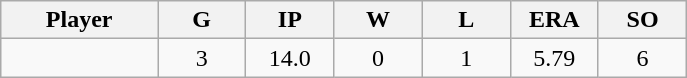<table class="wikitable sortable">
<tr>
<th bgcolor="#DDDDFF" width="16%">Player</th>
<th bgcolor="#DDDDFF" width="9%">G</th>
<th bgcolor="#DDDDFF" width="9%">IP</th>
<th bgcolor="#DDDDFF" width="9%">W</th>
<th bgcolor="#DDDDFF" width="9%">L</th>
<th bgcolor="#DDDDFF" width="9%">ERA</th>
<th bgcolor="#DDDDFF" width="9%">SO</th>
</tr>
<tr align="center">
<td></td>
<td>3</td>
<td>14.0</td>
<td>0</td>
<td>1</td>
<td>5.79</td>
<td>6</td>
</tr>
</table>
